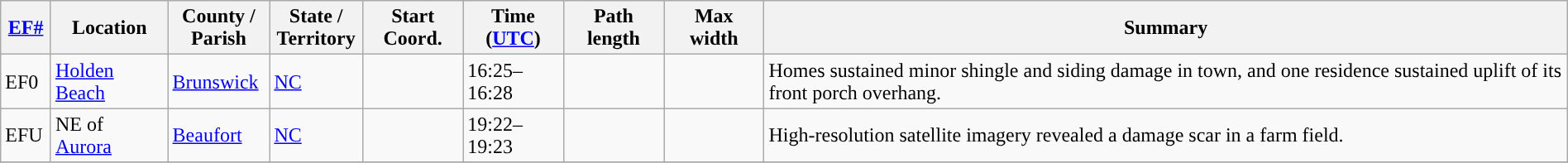<table class="wikitable sortable" style="width:100%;">
<tr>
<th scope="col"  style="width:3%; text-align:center;"><a href='#'>EF#</a></th>
<th scope="col"  style="width:7%; text-align:center;" class="unsortable">Location</th>
<th scope="col"  style="width:6%; text-align:center;" class="unsortable">County / Parish</th>
<th scope="col"  style="width:5%; text-align:center;">State / Territory</th>
<th scope="col"  style="width:6%; text-align:center;">Start Coord.</th>
<th scope="col"  style="width:6%; text-align:center;">Time (<a href='#'>UTC</a>)</th>
<th scope="col"  style="width:6%; text-align:center;">Path length</th>
<th scope="col"  style="width:6%; text-align:center;">Max width</th>
<th scope="col" class="unsortable" style="width:48%; text-align:center;">Summary</th>
</tr>
<tr>
<td>EF0</td>
<td><a href='#'>Holden Beach</a></td>
<td><a href='#'>Brunswick</a></td>
<td><a href='#'>NC</a></td>
<td></td>
<td>16:25–16:28</td>
<td></td>
<td></td>
<td>Homes sustained minor shingle and siding damage in town, and one residence sustained uplift of its front porch overhang.</td>
</tr>
<tr>
<td>EFU</td>
<td>NE of <a href='#'>Aurora</a></td>
<td><a href='#'>Beaufort</a></td>
<td><a href='#'>NC</a></td>
<td></td>
<td>19:22–19:23</td>
<td></td>
<td></td>
<td>High-resolution satellite imagery revealed a damage scar in a farm field.</td>
</tr>
<tr>
</tr>
</table>
